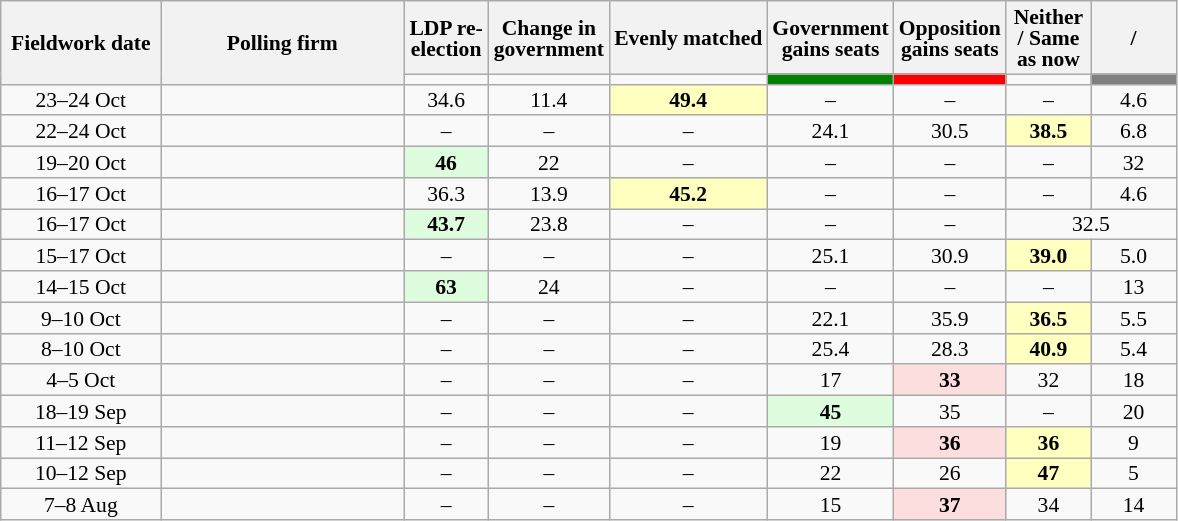<table class="wikitable mw-datatable" style="text-align:center;font-size:90%;line-height:14px;">
<tr style="height:38px;">
<th class="unsortable" rowspan="2" width=100px>Fieldwork date</th>
<th class="unsortable" rowspan="2" width=155px>Polling firm</th>
<th class="unsortable" width="50px">LDP re-election</th>
<th class="unsortable" width="50px">Change in government</th>
<th>Evenly matched</th>
<th class="unsortable" width=50px>Government gains seats</th>
<th class="unsortable" width="50px">Opposition gains seats</th>
<th class="unsortable" width=50px>Neither / Same as now</th>
<th class="unsortable" width=50px>/<br></th>
</tr>
<tr>
<td></td>
<td></td>
<td></td>
<td bgcolor="green"></td>
<td bgcolor="red"></td>
<td></td>
<td bgcolor="grey"></td>
</tr>
<tr>
<td>23–24 Oct</td>
<td> </td>
<td>34.6</td>
<td>11.4</td>
<td style="background:#FFFFBF;"><strong>49.4</strong></td>
<td>–</td>
<td>–</td>
<td>–</td>
<td>4.6</td>
</tr>
<tr>
<td>22–24 Oct</td>
<td></td>
<td>–</td>
<td>–</td>
<td>–</td>
<td>24.1</td>
<td>30.5</td>
<td style="background:#FFFFBF;"><strong>38.5</strong></td>
<td>6.8</td>
</tr>
<tr>
<td>19–20 Oct</td>
<td></td>
<td style="background:#DEFDDE"><strong>46</strong></td>
<td>22</td>
<td>–</td>
<td>–</td>
<td>–</td>
<td>–</td>
<td>32</td>
</tr>
<tr>
<td>16–17 Oct</td>
<td></td>
<td>36.3</td>
<td>13.9</td>
<td style="background:#FFFFBF;"><strong>45.2</strong></td>
<td>–</td>
<td>–</td>
<td>–</td>
<td>4.6</td>
</tr>
<tr>
<td>16–17 Oct</td>
<td></td>
<td style="background:#DEFDDE"><strong>43.7</strong></td>
<td>23.8</td>
<td>–</td>
<td>–</td>
<td>–</td>
<td colspan="2">32.5</td>
</tr>
<tr>
<td>15–17 Oct</td>
<td></td>
<td>–</td>
<td>–</td>
<td>–</td>
<td>25.1</td>
<td>30.9</td>
<td style="background:#FFFFBF;"><strong>39.0</strong></td>
<td>5.0</td>
</tr>
<tr>
<td>14–15 Oct</td>
<td></td>
<td style="background:#DEFDDE"><strong>63</strong></td>
<td>24</td>
<td>–</td>
<td>–</td>
<td>–</td>
<td>–</td>
<td>13</td>
</tr>
<tr>
<td>9–10 Oct</td>
<td></td>
<td>–</td>
<td>–</td>
<td>–</td>
<td>22.1</td>
<td>35.9</td>
<td style="background:#FFFFBF;"><strong>36.5</strong></td>
<td>5.5</td>
</tr>
<tr>
<td>8–10 Oct</td>
<td></td>
<td>–</td>
<td>–</td>
<td>–</td>
<td>25.4</td>
<td>28.3</td>
<td style="background:#FFFFBF;"><strong>40.9</strong></td>
<td>5.4</td>
</tr>
<tr>
<td>4–5 Oct</td>
<td></td>
<td>–</td>
<td>–</td>
<td>–</td>
<td>17</td>
<td style="background:#FDDEDE"><strong>33</strong></td>
<td>32</td>
<td>18</td>
</tr>
<tr>
<td>18–19 Sep</td>
<td></td>
<td>–</td>
<td>–</td>
<td>–</td>
<td style="background:#DEFDDE"><strong>45</strong></td>
<td>35</td>
<td>–</td>
<td>20</td>
</tr>
<tr>
<td>11–12 Sep</td>
<td></td>
<td>–</td>
<td>–</td>
<td>–</td>
<td>19</td>
<td style="background:#FDDEDE"><strong>36</strong></td>
<td style="background:#FFFFBF;"><strong>36</strong></td>
<td>9</td>
</tr>
<tr>
<td>10–12 Sep</td>
<td></td>
<td>–</td>
<td>–</td>
<td>–</td>
<td>22</td>
<td>26</td>
<td style="background:#FFFFBF;"><strong>47</strong></td>
<td>5</td>
</tr>
<tr>
<td>7–8 Aug</td>
<td></td>
<td>–</td>
<td>–</td>
<td>–</td>
<td>15</td>
<td style="background:#FDDEDE"><strong>37</strong></td>
<td>34</td>
<td>14</td>
</tr>
</table>
